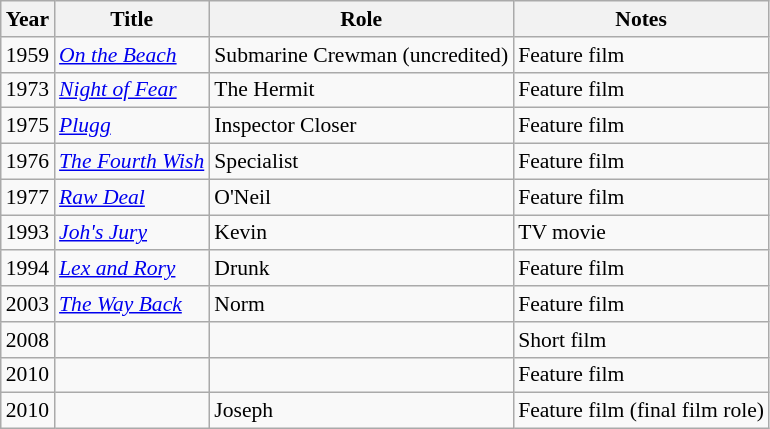<table class="wikitable" style="font-size: 90%;">
<tr>
<th>Year</th>
<th>Title</th>
<th>Role</th>
<th>Notes</th>
</tr>
<tr>
<td>1959</td>
<td><em><a href='#'>On the Beach</a></em></td>
<td>Submarine Crewman (uncredited)</td>
<td>Feature film</td>
</tr>
<tr>
<td>1973</td>
<td><em><a href='#'>Night of Fear</a></em></td>
<td>The Hermit</td>
<td>Feature film</td>
</tr>
<tr>
<td>1975</td>
<td><em><a href='#'>Plugg</a></em></td>
<td>Inspector Closer</td>
<td>Feature film</td>
</tr>
<tr>
<td>1976</td>
<td><em><a href='#'>The Fourth Wish</a></em></td>
<td>Specialist</td>
<td>Feature film</td>
</tr>
<tr>
<td>1977</td>
<td><em><a href='#'>Raw Deal</a></em></td>
<td>O'Neil</td>
<td>Feature film</td>
</tr>
<tr>
<td>1993</td>
<td><em><a href='#'>Joh's Jury</a></em></td>
<td>Kevin</td>
<td>TV movie</td>
</tr>
<tr>
<td>1994</td>
<td><em><a href='#'>Lex and Rory</a></em></td>
<td>Drunk</td>
<td>Feature film</td>
</tr>
<tr>
<td>2003</td>
<td><em><a href='#'>The Way Back</a></em></td>
<td>Norm</td>
<td>Feature film</td>
</tr>
<tr>
<td>2008</td>
<td><em></em></td>
<td></td>
<td>Short film</td>
</tr>
<tr>
<td>2010</td>
<td><em></em></td>
<td></td>
<td>Feature film</td>
</tr>
<tr>
<td>2010</td>
<td><em></em></td>
<td>Joseph</td>
<td>Feature film (final film role)</td>
</tr>
</table>
